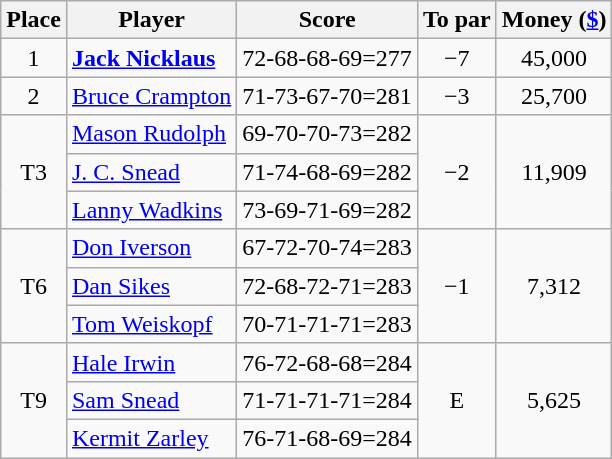<table class=wikitable>
<tr>
<th>Place</th>
<th>Player</th>
<th>Score</th>
<th>To par</th>
<th>Money (<a href='#'>$</a>)</th>
</tr>
<tr>
<td align=center>1</td>
<td> <strong><a href='#'>Jack Nicklaus</a></strong></td>
<td>72-68-68-69=277</td>
<td align=center>−7</td>
<td align=center>45,000</td>
</tr>
<tr>
<td align=center>2</td>
<td> <a href='#'>Bruce Crampton</a></td>
<td>71-73-67-70=281</td>
<td align=center>−3</td>
<td align=center>25,700</td>
</tr>
<tr>
<td rowspan=3 align=center>T3</td>
<td> <a href='#'>Mason Rudolph</a></td>
<td>69-70-70-73=282</td>
<td rowspan=3 align=center>−2</td>
<td rowspan=3 align=center>11,909</td>
</tr>
<tr>
<td> <a href='#'>J. C. Snead</a></td>
<td>71-74-68-69=282</td>
</tr>
<tr>
<td> <a href='#'>Lanny Wadkins</a></td>
<td>73-69-71-69=282</td>
</tr>
<tr>
<td rowspan=3 align=center>T6</td>
<td> <a href='#'>Don Iverson</a></td>
<td>67-72-70-74=283</td>
<td rowspan=3 align=center>−1</td>
<td rowspan=3 align=center>7,312</td>
</tr>
<tr>
<td> <a href='#'>Dan Sikes</a></td>
<td>72-68-72-71=283</td>
</tr>
<tr>
<td> <a href='#'>Tom Weiskopf</a></td>
<td>70-71-71-71=283</td>
</tr>
<tr>
<td rowspan=3 align=center>T9</td>
<td> <a href='#'>Hale Irwin</a></td>
<td>76-72-68-68=284</td>
<td rowspan=3 align=center>E</td>
<td rowspan=3 align=center>5,625</td>
</tr>
<tr>
<td> <a href='#'>Sam Snead</a></td>
<td>71-71-71-71=284</td>
</tr>
<tr>
<td> <a href='#'>Kermit Zarley</a></td>
<td>76-71-68-69=284</td>
</tr>
</table>
